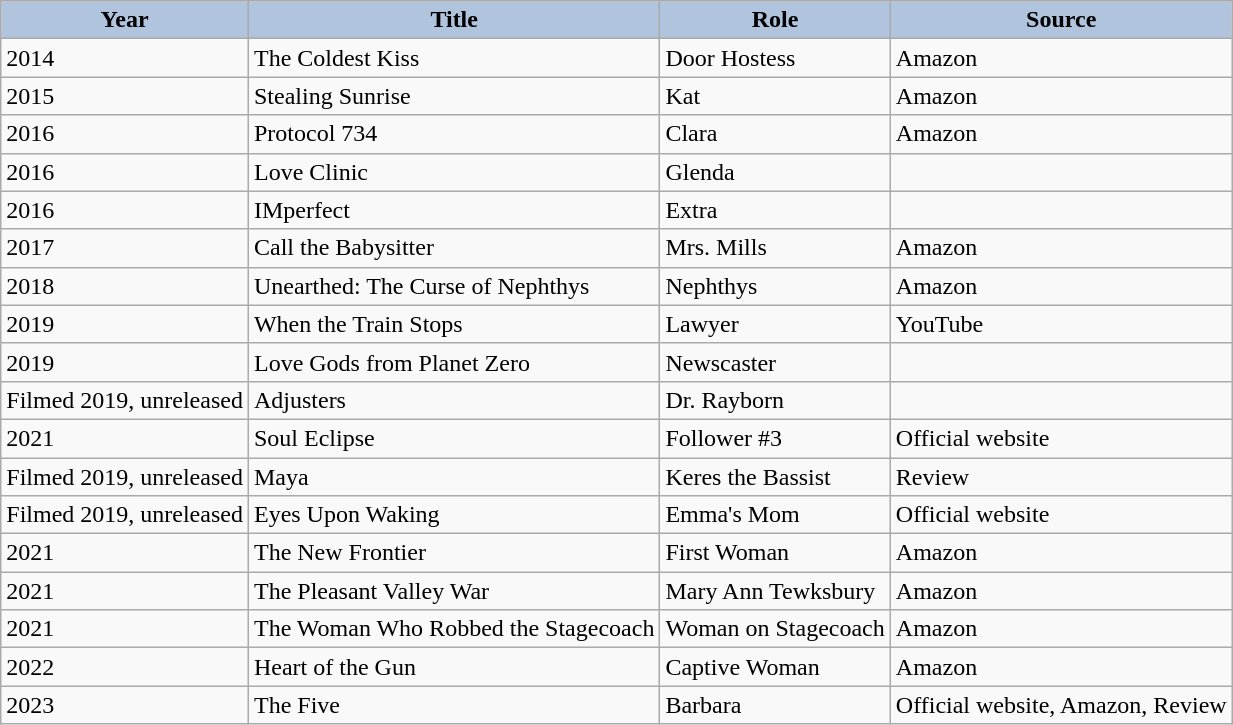<table class="wikitable">
<tr>
<th style="background-color:#b0c4de;">Year</th>
<th style="background-color:#b0c4de;">Title</th>
<th style="background-color:#b0c4de;">Role</th>
<th style="background-color:#b0c4de;">Source</th>
</tr>
<tr>
<td>2014</td>
<td>The Coldest Kiss</td>
<td>Door Hostess</td>
<td>Amazon</td>
</tr>
<tr>
<td>2015</td>
<td>Stealing Sunrise</td>
<td>Kat</td>
<td>Amazon</td>
</tr>
<tr>
<td>2016</td>
<td>Protocol 734</td>
<td>Clara</td>
<td>Amazon</td>
</tr>
<tr>
<td>2016</td>
<td>Love Clinic</td>
<td>Glenda</td>
<td></td>
</tr>
<tr>
<td>2016</td>
<td>IMperfect</td>
<td>Extra</td>
<td></td>
</tr>
<tr>
<td>2017</td>
<td>Call the Babysitter</td>
<td>Mrs. Mills</td>
<td>Amazon</td>
</tr>
<tr>
<td>2018</td>
<td>Unearthed: The Curse of Nephthys</td>
<td>Nephthys</td>
<td>Amazon</td>
</tr>
<tr>
<td>2019</td>
<td>When the Train Stops</td>
<td>Lawyer</td>
<td>YouTube</td>
</tr>
<tr>
<td>2019</td>
<td>Love Gods from Planet Zero</td>
<td>Newscaster</td>
<td></td>
</tr>
<tr>
<td>Filmed 2019, unreleased</td>
<td>Adjusters</td>
<td>Dr. Rayborn</td>
<td></td>
</tr>
<tr>
<td>2021</td>
<td>Soul Eclipse</td>
<td>Follower #3</td>
<td>Official website</td>
</tr>
<tr>
<td>Filmed 2019, unreleased</td>
<td>Maya</td>
<td>Keres the Bassist</td>
<td>Review</td>
</tr>
<tr>
<td>Filmed 2019, unreleased</td>
<td>Eyes Upon Waking</td>
<td>Emma's Mom</td>
<td>Official website</td>
</tr>
<tr>
<td>2021</td>
<td>The New Frontier</td>
<td>First Woman</td>
<td>Amazon</td>
</tr>
<tr>
<td>2021</td>
<td>The Pleasant Valley War</td>
<td>Mary Ann Tewksbury</td>
<td>Amazon</td>
</tr>
<tr>
<td>2021</td>
<td>The Woman Who Robbed the Stagecoach</td>
<td>Woman on Stagecoach</td>
<td>Amazon</td>
</tr>
<tr>
<td>2022</td>
<td>Heart of the Gun</td>
<td>Captive Woman</td>
<td>Amazon</td>
</tr>
<tr>
<td>2023</td>
<td>The Five</td>
<td>Barbara</td>
<td>Official website, Amazon, Review</td>
</tr>
</table>
